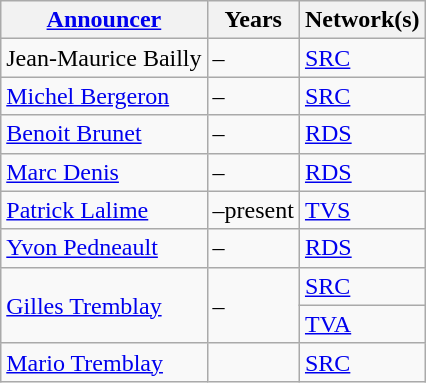<table class="wikitable">
<tr>
<th><a href='#'>Announcer</a></th>
<th>Years</th>
<th>Network(s)</th>
</tr>
<tr>
<td>Jean-Maurice Bailly</td>
<td>–</td>
<td><a href='#'>SRC</a></td>
</tr>
<tr>
<td><a href='#'>Michel Bergeron</a></td>
<td>–</td>
<td><a href='#'>SRC</a></td>
</tr>
<tr>
<td><a href='#'>Benoit Brunet</a></td>
<td>–</td>
<td><a href='#'>RDS</a></td>
</tr>
<tr>
<td><a href='#'>Marc Denis</a></td>
<td>–</td>
<td><a href='#'>RDS</a></td>
</tr>
<tr>
<td><a href='#'>Patrick Lalime</a></td>
<td>–present</td>
<td><a href='#'>TVS</a></td>
</tr>
<tr>
<td><a href='#'>Yvon Pedneault</a></td>
<td>–</td>
<td><a href='#'>RDS</a></td>
</tr>
<tr>
<td rowspan="2"><a href='#'>Gilles Tremblay</a></td>
<td rowspan="2">–</td>
<td><a href='#'>SRC</a></td>
</tr>
<tr>
<td><a href='#'>TVA</a></td>
</tr>
<tr>
<td><a href='#'>Mario Tremblay</a></td>
<td></td>
<td><a href='#'>SRC</a></td>
</tr>
</table>
